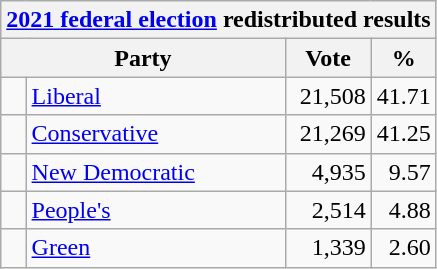<table class="wikitable">
<tr>
<th colspan="4"><a href='#'>2021 federal election</a> redistributed results</th>
</tr>
<tr>
<th bgcolor="#DDDDFF" width="130px" colspan="2">Party</th>
<th bgcolor="#DDDDFF" width="50px">Vote</th>
<th bgcolor="#DDDDFF" width="30px">%</th>
</tr>
<tr>
<td> </td>
<td><a href='#'>Liberal</a></td>
<td align=right>21,508</td>
<td align=right>41.71</td>
</tr>
<tr>
<td> </td>
<td><a href='#'>Conservative</a></td>
<td align=right>21,269</td>
<td align=right>41.25</td>
</tr>
<tr>
<td> </td>
<td><a href='#'>New Democratic</a></td>
<td align=right>4,935</td>
<td align=right>9.57</td>
</tr>
<tr>
<td> </td>
<td><a href='#'>People's</a></td>
<td align=right>2,514</td>
<td align=right>4.88</td>
</tr>
<tr>
<td> </td>
<td><a href='#'>Green</a></td>
<td align=right>1,339</td>
<td align=right>2.60</td>
</tr>
</table>
